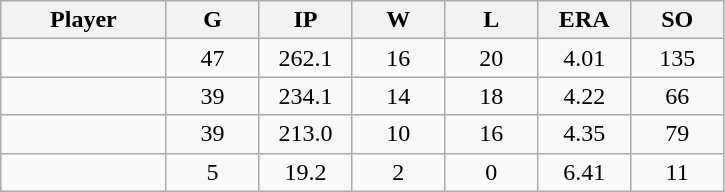<table class="wikitable sortable">
<tr>
<th bgcolor="#DDDDFF" width="16%">Player</th>
<th bgcolor="#DDDDFF" width="9%">G</th>
<th bgcolor="#DDDDFF" width="9%">IP</th>
<th bgcolor="#DDDDFF" width="9%">W</th>
<th bgcolor="#DDDDFF" width="9%">L</th>
<th bgcolor="#DDDDFF" width="9%">ERA</th>
<th bgcolor="#DDDDFF" width="9%">SO</th>
</tr>
<tr align="center">
<td></td>
<td>47</td>
<td>262.1</td>
<td>16</td>
<td>20</td>
<td>4.01</td>
<td>135</td>
</tr>
<tr align="center">
<td></td>
<td>39</td>
<td>234.1</td>
<td>14</td>
<td>18</td>
<td>4.22</td>
<td>66</td>
</tr>
<tr align="center">
<td></td>
<td>39</td>
<td>213.0</td>
<td>10</td>
<td>16</td>
<td>4.35</td>
<td>79</td>
</tr>
<tr align="center">
<td></td>
<td>5</td>
<td>19.2</td>
<td>2</td>
<td>0</td>
<td>6.41</td>
<td>11</td>
</tr>
</table>
